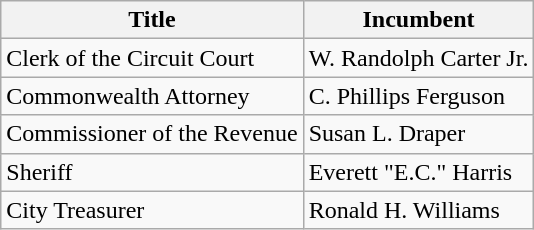<table class="wikitable">
<tr>
<th>Title</th>
<th>Incumbent</th>
</tr>
<tr>
<td>Clerk of the Circuit Court</td>
<td>W. Randolph Carter Jr.</td>
</tr>
<tr>
<td>Commonwealth Attorney</td>
<td>C. Phillips Ferguson</td>
</tr>
<tr>
<td>Commissioner of the Revenue</td>
<td>Susan L. Draper</td>
</tr>
<tr>
<td>Sheriff</td>
<td>Everett "E.C." Harris</td>
</tr>
<tr>
<td>City Treasurer</td>
<td>Ronald H. Williams</td>
</tr>
</table>
